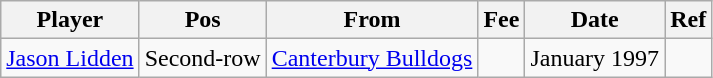<table class="wikitable" style="text-align:center; width="70%; text-align:left">
<tr>
<th><strong>Player</strong></th>
<th><strong>Pos</strong></th>
<th><strong>From</strong></th>
<th><strong>Fee</strong></th>
<th><strong>Date</strong></th>
<th><strong>Ref</strong></th>
</tr>
<tr --->
<td><a href='#'>Jason Lidden</a></td>
<td>Second-row</td>
<td><a href='#'>Canterbury Bulldogs</a></td>
<td></td>
<td>January 1997</td>
<td></td>
</tr>
</table>
